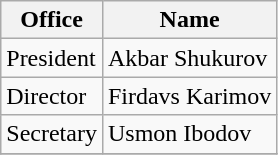<table class="wikitable">
<tr>
<th>Office</th>
<th>Name</th>
</tr>
<tr me>
<td>President</td>
<td>Akbar Shukurov</td>
</tr>
<tr>
<td>Director</td>
<td>Firdavs Karimov</td>
</tr>
<tr>
<td>Secretary</td>
<td>Usmon Ibodov</td>
</tr>
<tr>
</tr>
</table>
